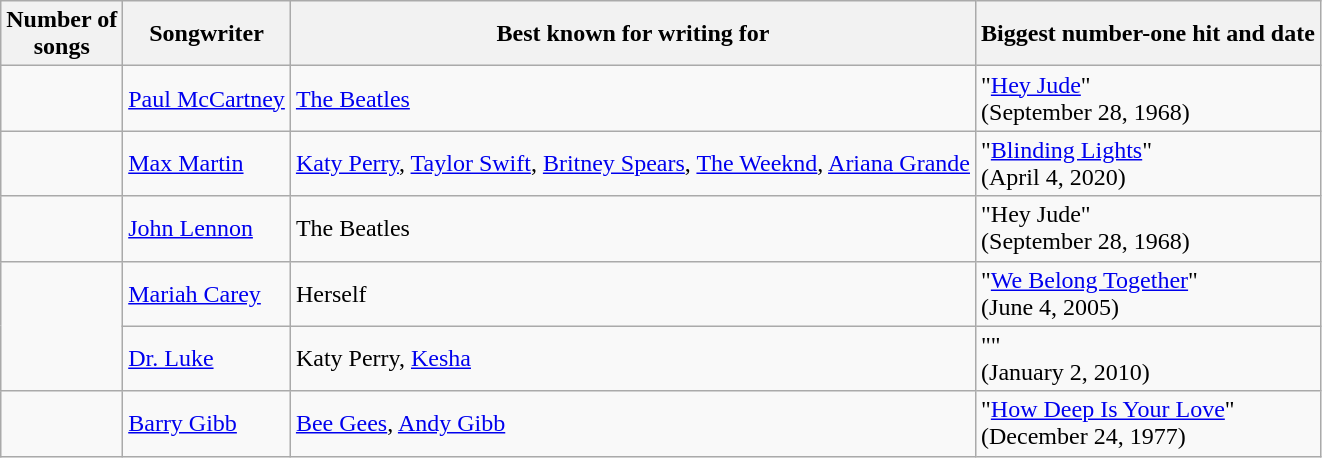<table class="wikitable">
<tr>
<th>Number of <br>songs</th>
<th>Songwriter</th>
<th>Best known for writing for</th>
<th>Biggest number-one hit and date</th>
</tr>
<tr>
<td></td>
<td><a href='#'>Paul McCartney</a></td>
<td><a href='#'>The Beatles</a></td>
<td>"<a href='#'>Hey Jude</a>"<br>(September 28, 1968)</td>
</tr>
<tr>
<td></td>
<td><a href='#'>Max Martin</a></td>
<td><a href='#'>Katy Perry</a>, <a href='#'>Taylor Swift</a>, <a href='#'>Britney Spears</a>, <a href='#'>The Weeknd</a>, <a href='#'>Ariana Grande</a></td>
<td>"<a href='#'>Blinding Lights</a>"<br>(April 4, 2020)</td>
</tr>
<tr>
<td></td>
<td><a href='#'>John Lennon</a></td>
<td>The Beatles</td>
<td>"Hey Jude"<br>(September 28, 1968)</td>
</tr>
<tr>
<td rowspan="2"></td>
<td><a href='#'>Mariah Carey</a></td>
<td>Herself</td>
<td>"<a href='#'>We Belong Together</a>"<br>(June 4, 2005)</td>
</tr>
<tr>
<td><a href='#'>Dr. Luke</a></td>
<td>Katy Perry, <a href='#'>Kesha</a></td>
<td>"<a href='#'></a>"<br>(January 2, 2010)</td>
</tr>
<tr>
<td></td>
<td><a href='#'>Barry Gibb</a></td>
<td><a href='#'>Bee Gees</a>, <a href='#'>Andy Gibb</a></td>
<td>"<a href='#'>How Deep Is Your Love</a>"<br>(December 24, 1977)</td>
</tr>
</table>
